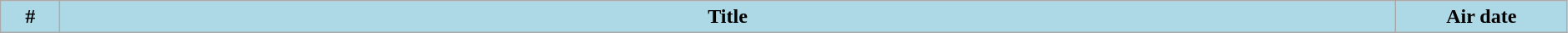<table class="wikitable plainrowheaders" style="width:99%; background:#fff;">
<tr>
<th style="background:#add8e6; width:40px;">#</th>
<th style="background: #add8e6;">Title</th>
<th style="background:#add8e6; width:130px;">Air date<br>
</th>
</tr>
</table>
